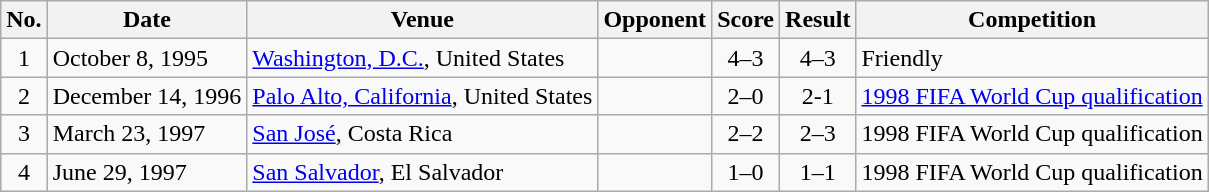<table class="wikitable sortable">
<tr>
<th scope="col">No.</th>
<th scope="col">Date</th>
<th scope="col">Venue</th>
<th scope="col">Opponent</th>
<th scope="col">Score</th>
<th scope="col">Result</th>
<th scope="col">Competition</th>
</tr>
<tr>
<td style="text-align:center">1</td>
<td>October 8, 1995</td>
<td><a href='#'>Washington, D.C.</a>, United States</td>
<td></td>
<td style="text-align:center">4–3</td>
<td style="text-align:center">4–3</td>
<td>Friendly</td>
</tr>
<tr>
<td style="text-align:center">2</td>
<td>December 14, 1996</td>
<td><a href='#'>Palo Alto, California</a>, United States</td>
<td></td>
<td style="text-align:center">2–0</td>
<td style="text-align:center">2-1</td>
<td><a href='#'>1998 FIFA World Cup qualification</a></td>
</tr>
<tr>
<td style="text-align:center">3</td>
<td>March 23, 1997</td>
<td><a href='#'>San José</a>, Costa Rica</td>
<td></td>
<td style="text-align:center">2–2</td>
<td style="text-align:center">2–3</td>
<td>1998 FIFA World Cup qualification</td>
</tr>
<tr>
<td style="text-align:center">4</td>
<td>June 29, 1997</td>
<td><a href='#'>San Salvador</a>, El Salvador</td>
<td></td>
<td style="text-align:center">1–0</td>
<td style="text-align:center">1–1</td>
<td>1998 FIFA World Cup qualification</td>
</tr>
</table>
